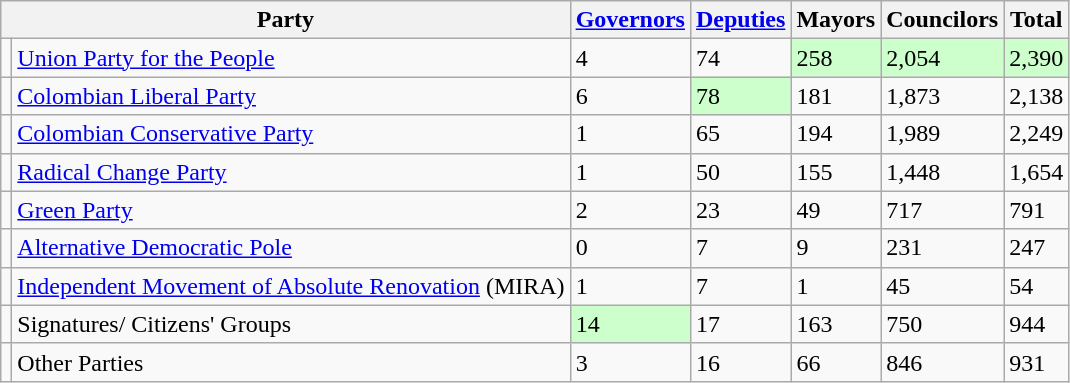<table class="wikitable">
<tr>
<th colspan="2">Party</th>
<th><a href='#'>Governors</a></th>
<th><a href='#'>Deputies</a></th>
<th>Mayors</th>
<th>Councilors</th>
<th>Total</th>
</tr>
<tr>
<td></td>
<td><a href='#'>Union Party for the People</a></td>
<td>4</td>
<td>74</td>
<td style="background: #CCFFCC;">258</td>
<td style="background: #CCFFCC;">2,054</td>
<td style="background: #CCFFCC;">2,390</td>
</tr>
<tr>
<td></td>
<td><a href='#'>Colombian Liberal Party</a></td>
<td>6</td>
<td style="background: #CCFFCC;">78</td>
<td>181</td>
<td>1,873</td>
<td>2,138</td>
</tr>
<tr>
<td></td>
<td><a href='#'>Colombian Conservative Party</a></td>
<td>1</td>
<td>65</td>
<td>194</td>
<td>1,989</td>
<td>2,249</td>
</tr>
<tr>
<td></td>
<td><a href='#'>Radical Change Party</a></td>
<td>1</td>
<td>50</td>
<td>155</td>
<td>1,448</td>
<td>1,654</td>
</tr>
<tr>
<td></td>
<td><a href='#'>Green Party</a></td>
<td>2</td>
<td>23</td>
<td>49</td>
<td>717</td>
<td>791</td>
</tr>
<tr>
<td></td>
<td><a href='#'>Alternative Democratic Pole</a></td>
<td>0</td>
<td>7</td>
<td>9</td>
<td>231</td>
<td>247</td>
</tr>
<tr>
<td></td>
<td><a href='#'>Independent Movement of Absolute Renovation</a> (MIRA)</td>
<td>1</td>
<td>7</td>
<td>1</td>
<td>45</td>
<td>54</td>
</tr>
<tr>
<td></td>
<td>Signatures/ Citizens' Groups</td>
<td style="background: #CCFFCC;">14</td>
<td>17</td>
<td>163</td>
<td>750</td>
<td>944</td>
</tr>
<tr>
<td></td>
<td>Other Parties</td>
<td>3</td>
<td>16</td>
<td>66</td>
<td>846</td>
<td>931</td>
</tr>
</table>
